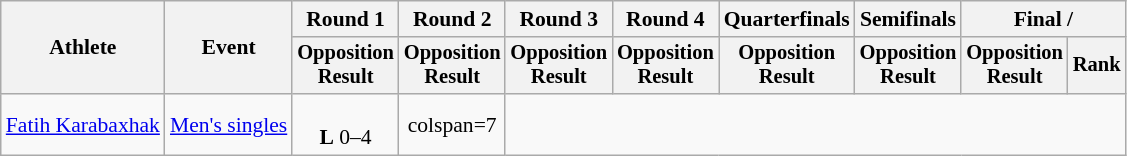<table class="wikitable" style="text-align:center; font-size:90%">
<tr>
<th rowspan=2>Athlete</th>
<th rowspan=2>Event</th>
<th>Round 1</th>
<th>Round 2</th>
<th>Round 3</th>
<th>Round 4</th>
<th>Quarterfinals</th>
<th>Semifinals</th>
<th colspan=2>Final / </th>
</tr>
<tr style="font-size:95%">
<th>Opposition<br>Result</th>
<th>Opposition<br>Result</th>
<th>Opposition<br>Result</th>
<th>Opposition<br>Result</th>
<th>Opposition<br>Result</th>
<th>Opposition<br>Result</th>
<th>Opposition<br>Result</th>
<th>Rank</th>
</tr>
<tr>
<td align=left><a href='#'>Fatih Karabaxhak</a></td>
<td><a href='#'>Men's singles</a></td>
<td><br><strong>L</strong> 0–4</td>
<td>colspan=7 </td>
</tr>
</table>
